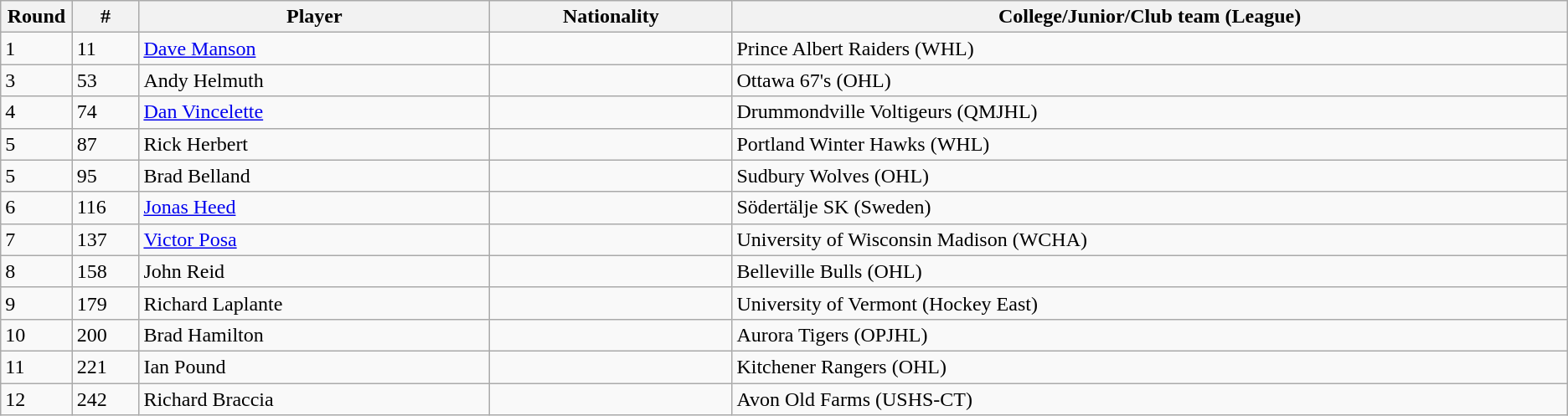<table class="wikitable">
<tr align="center">
<th bgcolor="#DDDDFF" width="4.0%">Round</th>
<th bgcolor="#DDDDFF" width="4.0%">#</th>
<th bgcolor="#DDDDFF" width="21.0%">Player</th>
<th bgcolor="#DDDDFF" width="14.5%">Nationality</th>
<th bgcolor="#DDDDFF" width="50.0%">College/Junior/Club team (League)</th>
</tr>
<tr>
<td>1</td>
<td>11</td>
<td><a href='#'>Dave Manson</a></td>
<td></td>
<td>Prince Albert Raiders (WHL)</td>
</tr>
<tr>
<td>3</td>
<td>53</td>
<td>Andy Helmuth</td>
<td></td>
<td>Ottawa 67's (OHL)</td>
</tr>
<tr>
<td>4</td>
<td>74</td>
<td><a href='#'>Dan Vincelette</a></td>
<td></td>
<td>Drummondville Voltigeurs (QMJHL)</td>
</tr>
<tr>
<td>5</td>
<td>87</td>
<td>Rick Herbert</td>
<td></td>
<td>Portland Winter Hawks (WHL)</td>
</tr>
<tr>
<td>5</td>
<td>95</td>
<td>Brad Belland</td>
<td></td>
<td>Sudbury Wolves (OHL)</td>
</tr>
<tr>
<td>6</td>
<td>116</td>
<td><a href='#'>Jonas Heed</a></td>
<td></td>
<td>Södertälje SK (Sweden)</td>
</tr>
<tr>
<td>7</td>
<td>137</td>
<td><a href='#'>Victor Posa</a></td>
<td></td>
<td>University of Wisconsin Madison (WCHA)</td>
</tr>
<tr>
<td>8</td>
<td>158</td>
<td>John Reid</td>
<td></td>
<td>Belleville Bulls (OHL)</td>
</tr>
<tr>
<td>9</td>
<td>179</td>
<td>Richard Laplante</td>
<td></td>
<td>University of Vermont (Hockey East)</td>
</tr>
<tr>
<td>10</td>
<td>200</td>
<td>Brad Hamilton</td>
<td></td>
<td>Aurora Tigers (OPJHL)</td>
</tr>
<tr>
<td>11</td>
<td>221</td>
<td>Ian Pound</td>
<td></td>
<td>Kitchener Rangers (OHL)</td>
</tr>
<tr>
<td>12</td>
<td>242</td>
<td>Richard Braccia</td>
<td></td>
<td>Avon Old Farms (USHS-CT)</td>
</tr>
</table>
